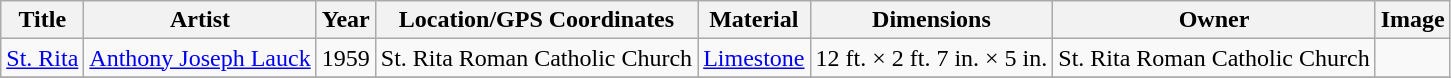<table class="wikitable sortable">
<tr>
<th>Title</th>
<th>Artist</th>
<th>Year</th>
<th>Location/GPS Coordinates</th>
<th>Material</th>
<th>Dimensions</th>
<th>Owner</th>
<th>Image</th>
</tr>
<tr>
<td><a href='#'>St. Rita</a></td>
<td><a href='#'>Anthony Joseph Lauck</a></td>
<td>1959</td>
<td>St. Rita Roman Catholic Church </td>
<td><a href='#'>Limestone</a></td>
<td>12 ft. × 2 ft. 7 in. × 5 in.</td>
<td>St. Rita Roman Catholic Church</td>
<td></td>
</tr>
<tr>
</tr>
</table>
